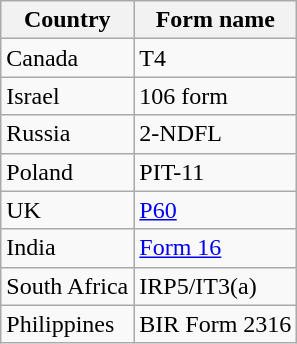<table class="wikitable sortable">
<tr>
<th>Country</th>
<th>Form name</th>
</tr>
<tr>
<td>Canada</td>
<td>T4</td>
</tr>
<tr>
<td>Israel</td>
<td>106 form</td>
</tr>
<tr>
<td>Russia</td>
<td>2-NDFL</td>
</tr>
<tr>
<td>Poland</td>
<td>PIT-11</td>
</tr>
<tr>
<td>UK</td>
<td><a href='#'>P60</a></td>
</tr>
<tr>
<td>India</td>
<td><a href='#'>Form 16</a></td>
</tr>
<tr>
<td>South Africa</td>
<td>IRP5/IT3(a)</td>
</tr>
<tr>
<td>Philippines</td>
<td>BIR Form 2316</td>
</tr>
</table>
